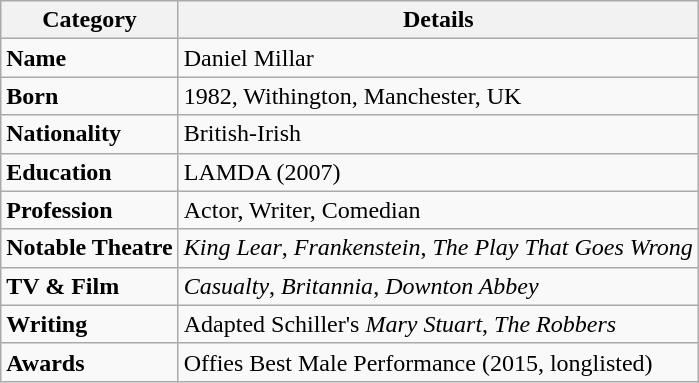<table class="wikitable">
<tr>
<th><strong>Category</strong></th>
<th><strong>Details</strong></th>
</tr>
<tr>
<td><strong>Name</strong></td>
<td>Daniel Millar</td>
</tr>
<tr>
<td><strong>Born</strong></td>
<td>1982, Withington, Manchester, UK</td>
</tr>
<tr>
<td><strong>Nationality</strong></td>
<td>British-Irish</td>
</tr>
<tr>
<td><strong>Education</strong></td>
<td>LAMDA (2007)</td>
</tr>
<tr>
<td><strong>Profession</strong></td>
<td>Actor, Writer, Comedian</td>
</tr>
<tr>
<td><strong>Notable Theatre</strong></td>
<td><em>King Lear</em>, <em>Frankenstein</em>, <em>The Play That Goes Wrong</em></td>
</tr>
<tr>
<td><strong>TV & Film</strong></td>
<td><em>Casualty</em>, <em>Britannia</em>, <em>Downton Abbey</em></td>
</tr>
<tr>
<td><strong>Writing</strong></td>
<td>Adapted Schiller's <em>Mary Stuart</em>, <em>The Robbers</em></td>
</tr>
<tr>
<td><strong>Awards</strong></td>
<td>Offies Best Male Performance (2015, longlisted)</td>
</tr>
</table>
